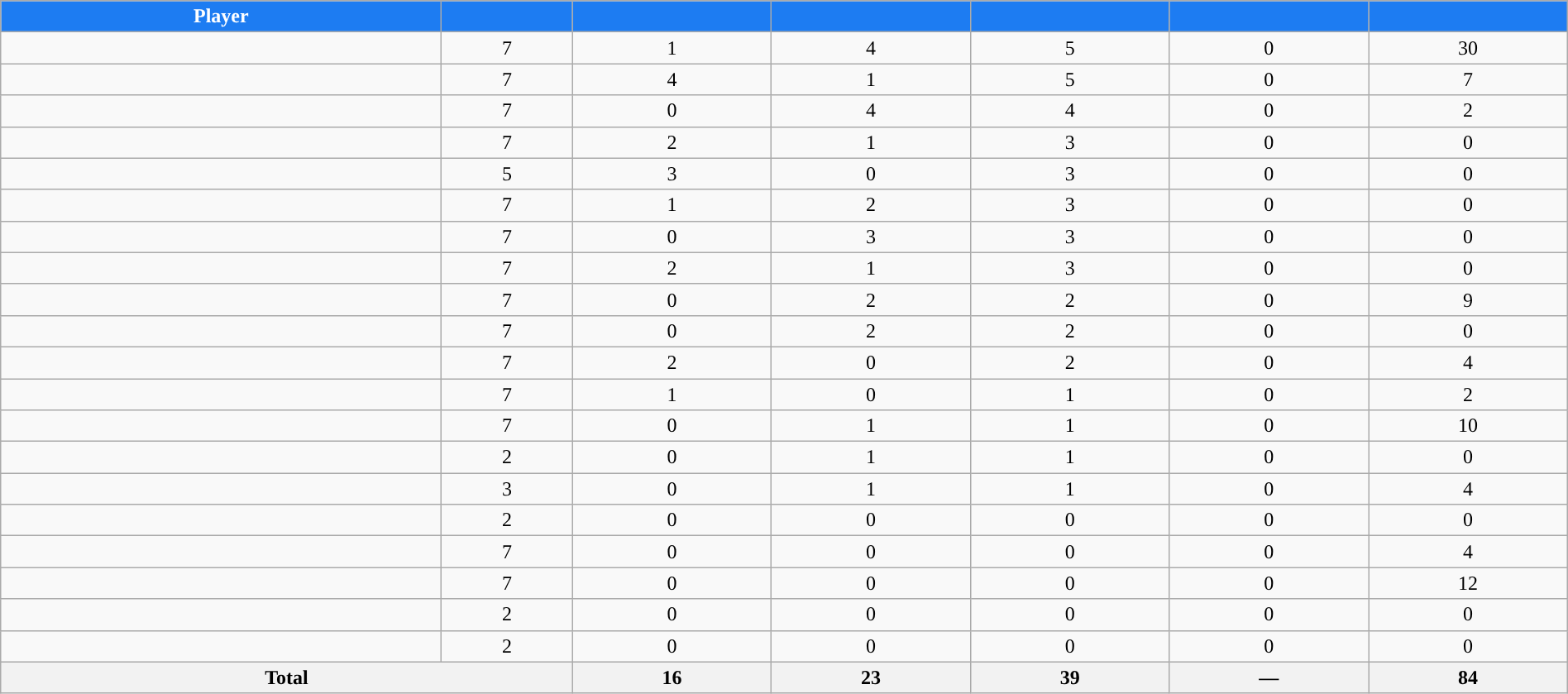<table class="wikitable sortable" style="width:100%; text-align:center;">
<tr>
<th style="color:white; background:#1D7CF2; ">Player</th>
<th style="color:white; background:#1D7CF2; "></th>
<th style="color:white; background:#1D7CF2; "></th>
<th style="color:white; background:#1D7CF2; "></th>
<th style="color:white; background:#1D7CF2; "></th>
<th style="color:white; background:#1D7CF2; "></th>
<th style="color:white; background:#1D7CF2; "></th>
</tr>
<tr>
<td></td>
<td>7</td>
<td>1</td>
<td>4</td>
<td>5</td>
<td>0</td>
<td>30</td>
</tr>
<tr>
<td></td>
<td>7</td>
<td>4</td>
<td>1</td>
<td>5</td>
<td>0</td>
<td>7</td>
</tr>
<tr>
<td></td>
<td>7</td>
<td>0</td>
<td>4</td>
<td>4</td>
<td>0</td>
<td>2</td>
</tr>
<tr>
<td></td>
<td>7</td>
<td>2</td>
<td>1</td>
<td>3</td>
<td>0</td>
<td>0</td>
</tr>
<tr>
<td></td>
<td>5</td>
<td>3</td>
<td>0</td>
<td>3</td>
<td>0</td>
<td>0</td>
</tr>
<tr>
<td></td>
<td>7</td>
<td>1</td>
<td>2</td>
<td>3</td>
<td>0</td>
<td>0</td>
</tr>
<tr>
<td></td>
<td>7</td>
<td>0</td>
<td>3</td>
<td>3</td>
<td>0</td>
<td>0</td>
</tr>
<tr>
<td></td>
<td>7</td>
<td>2</td>
<td>1</td>
<td>3</td>
<td>0</td>
<td>0</td>
</tr>
<tr>
<td></td>
<td>7</td>
<td>0</td>
<td>2</td>
<td>2</td>
<td>0</td>
<td>9</td>
</tr>
<tr>
<td></td>
<td>7</td>
<td>0</td>
<td>2</td>
<td>2</td>
<td>0</td>
<td>0</td>
</tr>
<tr>
<td></td>
<td>7</td>
<td>2</td>
<td>0</td>
<td>2</td>
<td>0</td>
<td>4</td>
</tr>
<tr>
<td></td>
<td>7</td>
<td>1</td>
<td>0</td>
<td>1</td>
<td>0</td>
<td>2</td>
</tr>
<tr>
<td></td>
<td>7</td>
<td>0</td>
<td>1</td>
<td>1</td>
<td>0</td>
<td>10</td>
</tr>
<tr>
<td></td>
<td>2</td>
<td>0</td>
<td>1</td>
<td>1</td>
<td>0</td>
<td>0</td>
</tr>
<tr>
<td></td>
<td>3</td>
<td>0</td>
<td>1</td>
<td>1</td>
<td>0</td>
<td>4</td>
</tr>
<tr>
<td></td>
<td>2</td>
<td>0</td>
<td>0</td>
<td>0</td>
<td>0</td>
<td>0</td>
</tr>
<tr>
<td></td>
<td>7</td>
<td>0</td>
<td>0</td>
<td>0</td>
<td>0</td>
<td>4</td>
</tr>
<tr>
<td></td>
<td>7</td>
<td>0</td>
<td>0</td>
<td>0</td>
<td>0</td>
<td>12</td>
</tr>
<tr>
<td></td>
<td>2</td>
<td>0</td>
<td>0</td>
<td>0</td>
<td>0</td>
<td>0</td>
</tr>
<tr>
<td></td>
<td>2</td>
<td>0</td>
<td>0</td>
<td>0</td>
<td>0</td>
<td>0</td>
</tr>
<tr class="sortbottom">
<th colspan=2>Total</th>
<th>16</th>
<th>23</th>
<th>39</th>
<th>—</th>
<th>84</th>
</tr>
</table>
